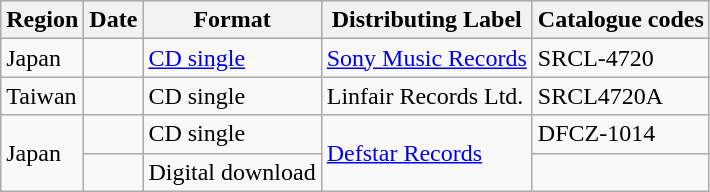<table class="wikitable">
<tr>
<th>Region</th>
<th>Date</th>
<th>Format</th>
<th>Distributing Label</th>
<th>Catalogue codes</th>
</tr>
<tr>
<td>Japan</td>
<td></td>
<td><a href='#'>CD single</a></td>
<td><a href='#'>Sony Music Records</a></td>
<td>SRCL-4720</td>
</tr>
<tr>
<td>Taiwan</td>
<td></td>
<td>CD single</td>
<td>Linfair Records Ltd.</td>
<td>SRCL4720A</td>
</tr>
<tr>
<td rowspan="2">Japan</td>
<td></td>
<td>CD single</td>
<td rowspan="2"><a href='#'>Defstar Records</a></td>
<td>DFCZ-1014</td>
</tr>
<tr>
<td></td>
<td>Digital download</td>
<td></td>
</tr>
</table>
